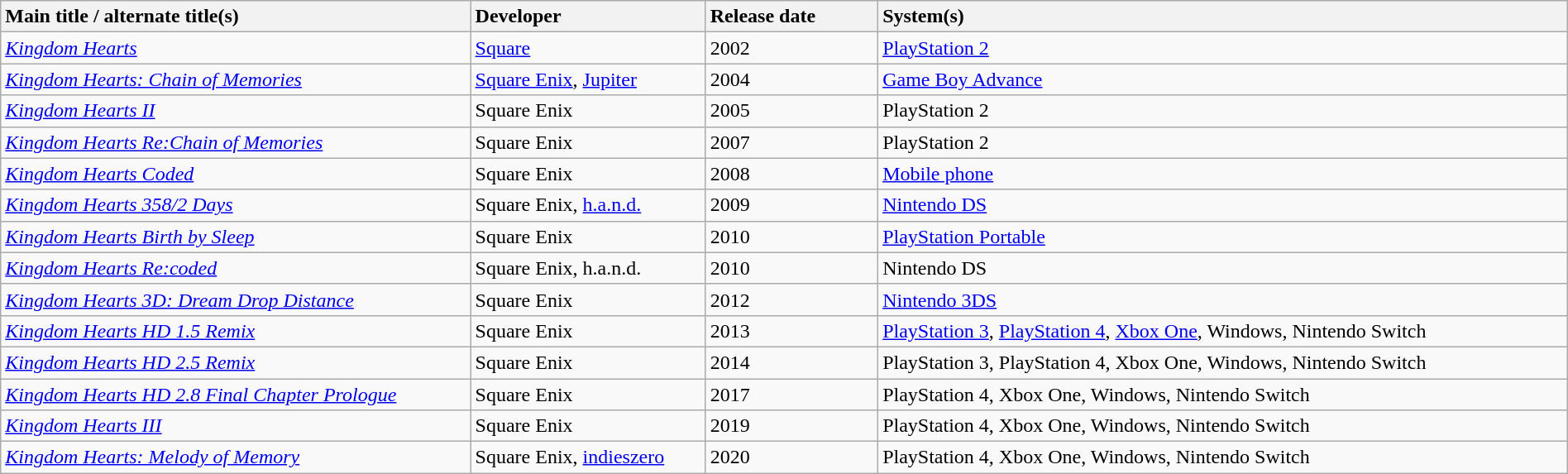<table class="wikitable sortable" style="width: 100%;">
<tr>
<th style="width:30%; text-align:left;">Main title / alternate title(s)</th>
<th style="width:15%; text-align:left;">Developer</th>
<th style="width:11%; text-align:left;">Release date</th>
<th style="width:44%; text-align:left;">System(s)</th>
</tr>
<tr>
<td><em><a href='#'>Kingdom Hearts</a></em></td>
<td><a href='#'>Square</a></td>
<td>2002</td>
<td><a href='#'>PlayStation 2</a></td>
</tr>
<tr>
<td><em><a href='#'>Kingdom Hearts: Chain of Memories</a></em></td>
<td><a href='#'>Square Enix</a>, <a href='#'>Jupiter</a></td>
<td>2004</td>
<td><a href='#'>Game Boy Advance</a></td>
</tr>
<tr>
<td><em><a href='#'>Kingdom Hearts II</a></em></td>
<td>Square Enix</td>
<td>2005</td>
<td>PlayStation 2</td>
</tr>
<tr>
<td><em><a href='#'>Kingdom Hearts Re:Chain of Memories</a></em></td>
<td>Square Enix</td>
<td>2007</td>
<td>PlayStation 2</td>
</tr>
<tr>
<td><em><a href='#'>Kingdom Hearts Coded</a></em></td>
<td>Square Enix</td>
<td>2008</td>
<td><a href='#'>Mobile phone</a></td>
</tr>
<tr>
<td><em><a href='#'>Kingdom Hearts 358/2 Days</a></em></td>
<td>Square Enix, <a href='#'>h.a.n.d.</a></td>
<td>2009</td>
<td><a href='#'>Nintendo DS</a></td>
</tr>
<tr>
<td><em><a href='#'>Kingdom Hearts Birth by Sleep</a></em></td>
<td>Square Enix</td>
<td>2010</td>
<td><a href='#'>PlayStation Portable</a></td>
</tr>
<tr>
<td><em><a href='#'>Kingdom Hearts Re:coded</a></em></td>
<td>Square Enix, h.a.n.d.</td>
<td>2010</td>
<td>Nintendo DS</td>
</tr>
<tr>
<td><em><a href='#'>Kingdom Hearts 3D: Dream Drop Distance</a></em></td>
<td>Square Enix</td>
<td>2012</td>
<td><a href='#'>Nintendo 3DS</a></td>
</tr>
<tr>
<td><em><a href='#'>Kingdom Hearts HD 1.5 Remix</a></em></td>
<td>Square Enix</td>
<td>2013</td>
<td><a href='#'>PlayStation 3</a>, <a href='#'>PlayStation 4</a>, <a href='#'>Xbox One</a>, Windows, Nintendo Switch</td>
</tr>
<tr>
<td><em><a href='#'>Kingdom Hearts HD 2.5 Remix</a></em></td>
<td>Square Enix</td>
<td>2014</td>
<td>PlayStation 3, PlayStation 4, Xbox One, Windows, Nintendo Switch</td>
</tr>
<tr>
<td><em><a href='#'>Kingdom Hearts HD 2.8 Final Chapter Prologue</a></em></td>
<td>Square Enix</td>
<td>2017</td>
<td>PlayStation 4, Xbox One, Windows, Nintendo Switch</td>
</tr>
<tr>
<td><em><a href='#'>Kingdom Hearts III</a></em></td>
<td>Square Enix</td>
<td>2019</td>
<td>PlayStation 4, Xbox One, Windows, Nintendo Switch</td>
</tr>
<tr>
<td><em><a href='#'>Kingdom Hearts: Melody of Memory</a></em></td>
<td>Square Enix, <a href='#'>indieszero</a></td>
<td>2020</td>
<td>PlayStation 4, Xbox One, Windows, Nintendo Switch</td>
</tr>
</table>
